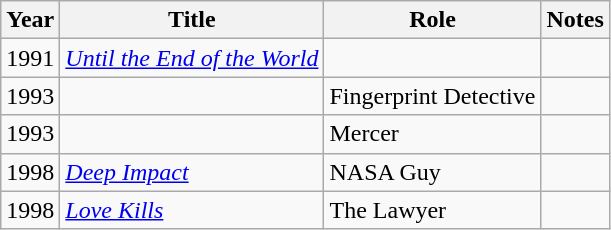<table class="wikitable sortable">
<tr>
<th>Year</th>
<th>Title</th>
<th>Role</th>
<th class="unsortable">Notes</th>
</tr>
<tr>
<td>1991</td>
<td><em><a href='#'>Until the End of the World</a></em></td>
<td></td>
<td></td>
</tr>
<tr>
<td>1993</td>
<td><em></em></td>
<td>Fingerprint Detective</td>
<td></td>
</tr>
<tr>
<td>1993</td>
<td><em></em></td>
<td>Mercer</td>
<td></td>
</tr>
<tr>
<td>1998</td>
<td><em><a href='#'>Deep Impact</a></em></td>
<td>NASA Guy</td>
<td></td>
</tr>
<tr>
<td>1998</td>
<td><em><a href='#'>Love Kills</a></em></td>
<td>The Lawyer</td>
<td></td>
</tr>
</table>
